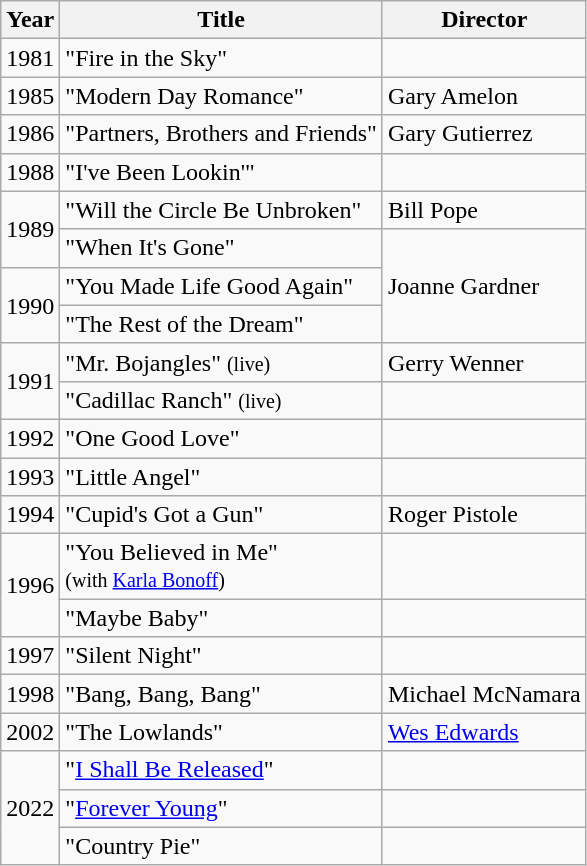<table class="wikitable">
<tr>
<th>Year</th>
<th>Title</th>
<th>Director</th>
</tr>
<tr>
<td>1981</td>
<td>"Fire in the Sky"</td>
<td></td>
</tr>
<tr>
<td>1985</td>
<td>"Modern Day Romance"</td>
<td>Gary Amelon</td>
</tr>
<tr>
<td>1986</td>
<td>"Partners, Brothers and Friends"</td>
<td>Gary Gutierrez</td>
</tr>
<tr>
<td>1988</td>
<td>"I've Been Lookin'"</td>
<td></td>
</tr>
<tr>
<td rowspan="2">1989</td>
<td>"Will the Circle Be Unbroken"</td>
<td>Bill Pope</td>
</tr>
<tr>
<td>"When It's Gone"</td>
<td rowspan="3">Joanne Gardner</td>
</tr>
<tr>
<td rowspan="2">1990</td>
<td>"You Made Life Good Again"</td>
</tr>
<tr>
<td>"The Rest of the Dream"</td>
</tr>
<tr>
<td rowspan="2">1991</td>
<td>"Mr. Bojangles" <small>(live)</small></td>
<td>Gerry Wenner</td>
</tr>
<tr>
<td>"Cadillac Ranch" <small>(live)</small></td>
<td></td>
</tr>
<tr>
<td>1992</td>
<td>"One Good Love"</td>
<td></td>
</tr>
<tr>
<td>1993</td>
<td>"Little Angel"</td>
<td></td>
</tr>
<tr>
<td>1994</td>
<td>"Cupid's Got a Gun"</td>
<td>Roger Pistole</td>
</tr>
<tr>
<td rowspan="2">1996</td>
<td>"You Believed in Me"<br> <small>(with <a href='#'>Karla Bonoff</a>)</small></td>
<td></td>
</tr>
<tr>
<td>"Maybe Baby"</td>
<td></td>
</tr>
<tr>
<td>1997</td>
<td>"Silent Night"</td>
<td></td>
</tr>
<tr>
<td>1998</td>
<td>"Bang, Bang, Bang"</td>
<td>Michael McNamara</td>
</tr>
<tr>
<td>2002</td>
<td>"The Lowlands"</td>
<td><a href='#'>Wes Edwards</a></td>
</tr>
<tr>
<td rowspan=3>2022</td>
<td>"<a href='#'>I Shall Be Released</a>"<br> </td>
<td></td>
</tr>
<tr>
<td>"<a href='#'>Forever Young</a>"</td>
<td></td>
</tr>
<tr>
<td>"Country Pie"</td>
<td></td>
</tr>
</table>
